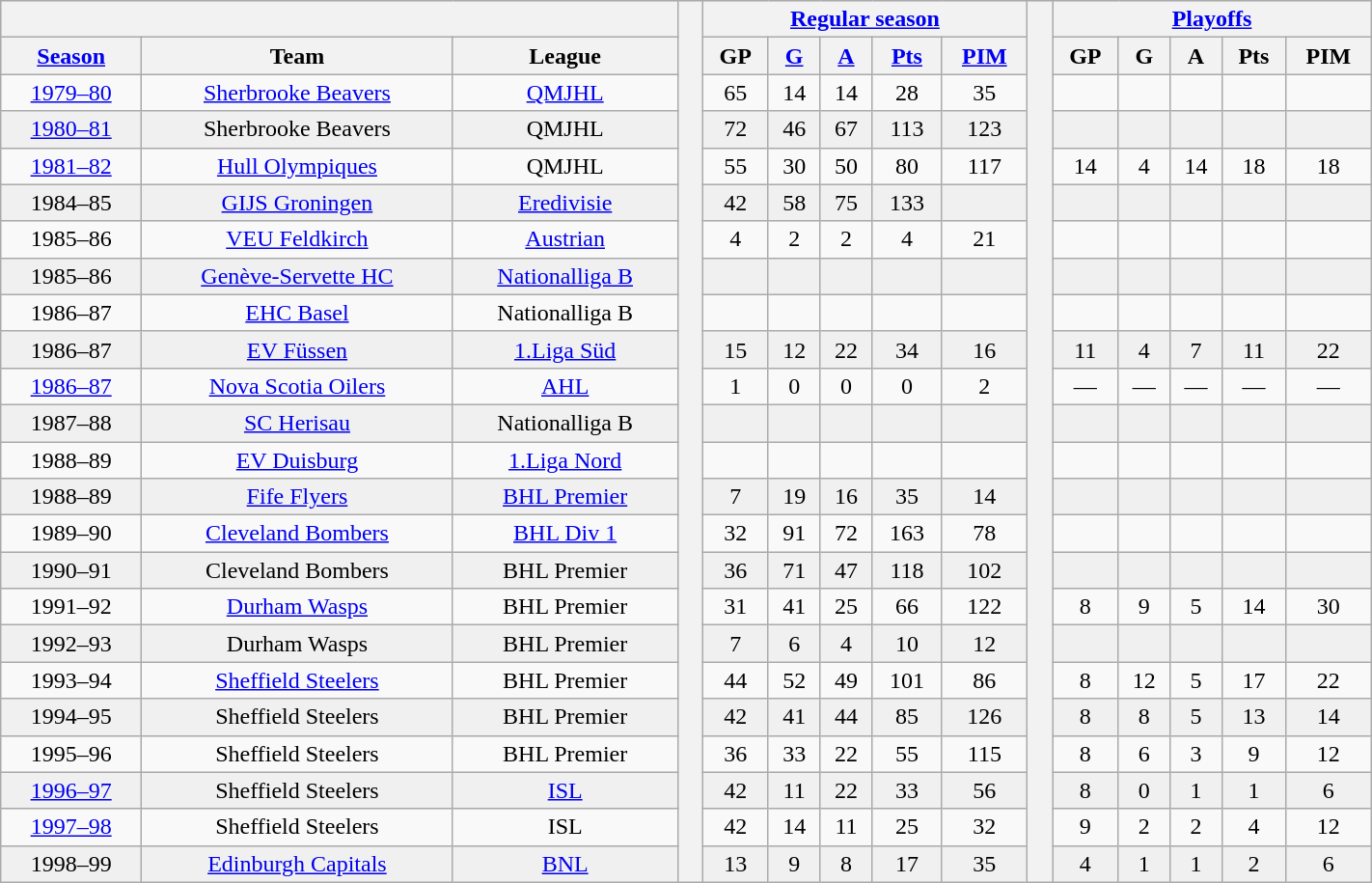<table class="wikitable"| BORDER="0" CELLPADDING="1" CELLSPACING="0" width="75%" style="text-align:center">
<tr bgcolor="#e0e0e0">
<th colspan="3" bgcolor="#ffffff"> </th>
<th rowspan="99" bgcolor="#ffffff"> </th>
<th colspan="5"><a href='#'>Regular season</a></th>
<th rowspan="99" bgcolor="#ffffff"> </th>
<th colspan="5"><a href='#'>Playoffs</a></th>
</tr>
<tr bgcolor="#e0e0e0">
<th><a href='#'>Season</a></th>
<th>Team</th>
<th>League</th>
<th>GP</th>
<th><a href='#'>G</a></th>
<th><a href='#'>A</a></th>
<th><a href='#'>Pts</a></th>
<th><a href='#'>PIM</a></th>
<th>GP</th>
<th>G</th>
<th>A</th>
<th>Pts</th>
<th>PIM</th>
</tr>
<tr ALIGN="center">
<td><a href='#'>1979–80</a></td>
<td><a href='#'>Sherbrooke Beavers</a></td>
<td><a href='#'>QMJHL</a></td>
<td>65</td>
<td>14</td>
<td>14</td>
<td>28</td>
<td>35</td>
<td></td>
<td></td>
<td></td>
<td></td>
<td></td>
</tr>
<tr ALIGN="center" bgcolor="#f0f0f0">
<td><a href='#'>1980–81</a></td>
<td>Sherbrooke Beavers</td>
<td>QMJHL</td>
<td>72</td>
<td>46</td>
<td>67</td>
<td>113</td>
<td>123</td>
<td></td>
<td></td>
<td></td>
<td></td>
<td></td>
</tr>
<tr ALIGN="center">
<td><a href='#'>1981–82</a></td>
<td><a href='#'>Hull Olympiques</a></td>
<td>QMJHL</td>
<td>55</td>
<td>30</td>
<td>50</td>
<td>80</td>
<td>117</td>
<td>14</td>
<td>4</td>
<td>14</td>
<td>18</td>
<td>18</td>
</tr>
<tr ALIGN="center" bgcolor="#f0f0f0">
<td>1984–85</td>
<td><a href='#'>GIJS Groningen</a></td>
<td><a href='#'>Eredivisie</a></td>
<td>42</td>
<td>58</td>
<td>75</td>
<td>133</td>
<td></td>
<td></td>
<td></td>
<td></td>
<td></td>
<td></td>
</tr>
<tr ALIGN="center">
<td>1985–86</td>
<td><a href='#'>VEU Feldkirch</a></td>
<td><a href='#'>Austrian</a></td>
<td>4</td>
<td>2</td>
<td>2</td>
<td>4</td>
<td>21</td>
<td></td>
<td></td>
<td></td>
<td></td>
<td></td>
</tr>
<tr ALIGN="center" bgcolor="#f0f0f0">
<td>1985–86</td>
<td><a href='#'>Genève-Servette HC</a></td>
<td><a href='#'>Nationalliga B</a></td>
<td></td>
<td></td>
<td></td>
<td></td>
<td></td>
<td></td>
<td></td>
<td></td>
<td></td>
<td></td>
</tr>
<tr ALIGN="center">
<td>1986–87</td>
<td><a href='#'>EHC Basel</a></td>
<td>Nationalliga B</td>
<td></td>
<td></td>
<td></td>
<td></td>
<td></td>
<td></td>
<td></td>
<td></td>
<td></td>
<td></td>
</tr>
<tr ALIGN="center" bgcolor="#f0f0f0">
<td>1986–87</td>
<td><a href='#'>EV Füssen</a></td>
<td><a href='#'>1.Liga Süd</a></td>
<td>15</td>
<td>12</td>
<td>22</td>
<td>34</td>
<td>16</td>
<td>11</td>
<td>4</td>
<td>7</td>
<td>11</td>
<td>22</td>
</tr>
<tr ALIGN="center">
<td><a href='#'>1986–87</a></td>
<td><a href='#'>Nova Scotia Oilers</a></td>
<td><a href='#'>AHL</a></td>
<td>1</td>
<td>0</td>
<td>0</td>
<td>0</td>
<td>2</td>
<td>—</td>
<td>—</td>
<td>—</td>
<td>—</td>
<td>—</td>
</tr>
<tr ALIGN="center" bgcolor="#f0f0f0">
<td>1987–88</td>
<td><a href='#'>SC Herisau</a></td>
<td>Nationalliga B</td>
<td></td>
<td></td>
<td></td>
<td></td>
<td></td>
<td></td>
<td></td>
<td></td>
<td></td>
<td></td>
</tr>
<tr ALIGN="center">
<td>1988–89</td>
<td><a href='#'>EV Duisburg</a></td>
<td><a href='#'>1.Liga Nord</a></td>
<td></td>
<td></td>
<td></td>
<td></td>
<td></td>
<td></td>
<td></td>
<td></td>
<td></td>
<td></td>
</tr>
<tr ALIGN="center" bgcolor="#f0f0f0">
<td>1988–89</td>
<td><a href='#'>Fife Flyers</a></td>
<td><a href='#'>BHL Premier</a></td>
<td>7</td>
<td>19</td>
<td>16</td>
<td>35</td>
<td>14</td>
<td></td>
<td></td>
<td></td>
<td></td>
<td></td>
</tr>
<tr ALIGN="center">
<td>1989–90</td>
<td><a href='#'>Cleveland Bombers</a></td>
<td><a href='#'>BHL Div 1</a></td>
<td>32</td>
<td>91</td>
<td>72</td>
<td>163</td>
<td>78</td>
<td></td>
<td></td>
<td></td>
<td></td>
<td></td>
</tr>
<tr ALIGN="center" bgcolor="#f0f0f0">
<td>1990–91</td>
<td>Cleveland Bombers</td>
<td>BHL Premier</td>
<td>36</td>
<td>71</td>
<td>47</td>
<td>118</td>
<td>102</td>
<td></td>
<td></td>
<td></td>
<td></td>
<td></td>
</tr>
<tr ALIGN="center">
<td>1991–92</td>
<td><a href='#'>Durham Wasps</a></td>
<td>BHL Premier</td>
<td>31</td>
<td>41</td>
<td>25</td>
<td>66</td>
<td>122</td>
<td>8</td>
<td>9</td>
<td>5</td>
<td>14</td>
<td>30</td>
</tr>
<tr ALIGN="center" bgcolor="#f0f0f0">
<td>1992–93</td>
<td>Durham Wasps</td>
<td>BHL Premier</td>
<td>7</td>
<td>6</td>
<td>4</td>
<td>10</td>
<td>12</td>
<td></td>
<td></td>
<td></td>
<td></td>
<td></td>
</tr>
<tr ALIGN="center">
<td>1993–94</td>
<td><a href='#'>Sheffield Steelers</a></td>
<td>BHL Premier</td>
<td>44</td>
<td>52</td>
<td>49</td>
<td>101</td>
<td>86</td>
<td>8</td>
<td>12</td>
<td>5</td>
<td>17</td>
<td>22</td>
</tr>
<tr ALIGN="center" bgcolor="#f0f0f0">
<td>1994–95</td>
<td>Sheffield Steelers</td>
<td>BHL Premier</td>
<td>42</td>
<td>41</td>
<td>44</td>
<td>85</td>
<td>126</td>
<td>8</td>
<td>8</td>
<td>5</td>
<td>13</td>
<td>14</td>
</tr>
<tr ALIGN="center">
<td>1995–96</td>
<td>Sheffield Steelers</td>
<td>BHL Premier</td>
<td>36</td>
<td>33</td>
<td>22</td>
<td>55</td>
<td>115</td>
<td>8</td>
<td>6</td>
<td>3</td>
<td>9</td>
<td>12</td>
</tr>
<tr ALIGN="center" bgcolor="#f0f0f0">
<td><a href='#'>1996–97</a></td>
<td>Sheffield Steelers</td>
<td><a href='#'>ISL</a></td>
<td>42</td>
<td>11</td>
<td>22</td>
<td>33</td>
<td>56</td>
<td>8</td>
<td>0</td>
<td>1</td>
<td>1</td>
<td>6</td>
</tr>
<tr ALIGN="center">
<td><a href='#'>1997–98</a></td>
<td>Sheffield Steelers</td>
<td>ISL</td>
<td>42</td>
<td>14</td>
<td>11</td>
<td>25</td>
<td>32</td>
<td>9</td>
<td>2</td>
<td>2</td>
<td>4</td>
<td>12</td>
</tr>
<tr ALIGN="center" bgcolor="#f0f0f0">
<td>1998–99</td>
<td><a href='#'>Edinburgh Capitals</a></td>
<td><a href='#'>BNL</a></td>
<td>13</td>
<td>9</td>
<td>8</td>
<td>17</td>
<td>35</td>
<td>4</td>
<td>1</td>
<td>1</td>
<td>2</td>
<td>6</td>
</tr>
</table>
